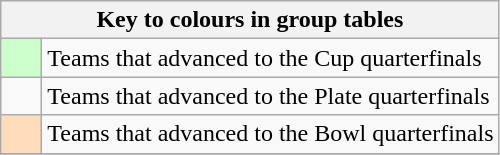<table class="wikitable" style="text-align: center;">
<tr>
<th colspan=2>Key to colours in group tables</th>
</tr>
<tr>
<td style="background:#cfc; width:20px;"></td>
<td align=left>Teams that advanced to the Cup quarterfinals</td>
</tr>
<tr>
<td></td>
<td align=left>Teams that advanced to the Plate quarterfinals</td>
</tr>
<tr>
<td style="background:#ffddbb; width:20px;"></td>
<td align=left>Teams that advanced to the Bowl quarterfinals</td>
</tr>
<tr>
</tr>
</table>
